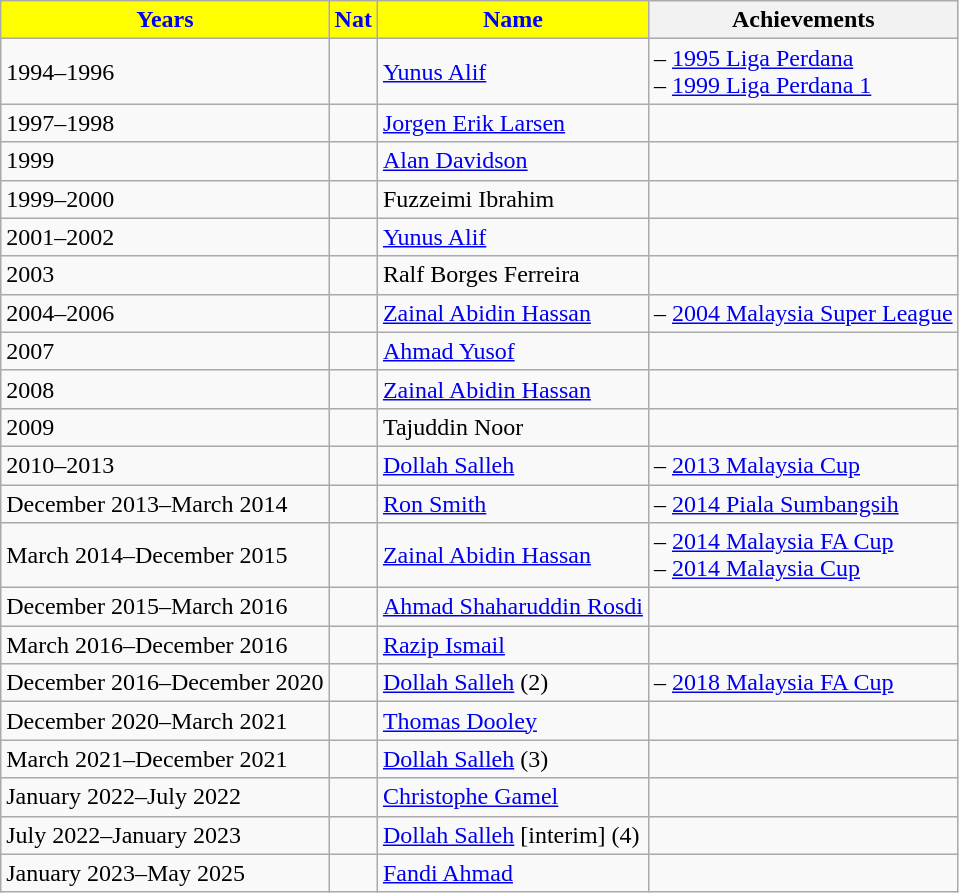<table class="wikitable">
<tr>
<th style="background:Yellow; color:Blue;">Years</th>
<th style="background:Yellow; color:Blue;">Nat</th>
<th style="background:Yellow; color:Blue;">Name</th>
<th>Achievements</th>
</tr>
<tr>
<td>1994–1996</td>
<td></td>
<td><a href='#'>Yunus Alif</a></td>
<td>– <a href='#'>1995 Liga Perdana</a><br>– <a href='#'>1999 Liga Perdana 1</a></td>
</tr>
<tr>
<td>1997–1998</td>
<td></td>
<td><a href='#'>Jorgen Erik Larsen</a></td>
<td></td>
</tr>
<tr>
<td>1999</td>
<td></td>
<td><a href='#'>Alan Davidson</a></td>
<td></td>
</tr>
<tr>
<td>1999–2000</td>
<td></td>
<td>Fuzzeimi Ibrahim</td>
<td></td>
</tr>
<tr>
<td>2001–2002</td>
<td></td>
<td><a href='#'>Yunus Alif</a></td>
<td></td>
</tr>
<tr>
<td>2003</td>
<td></td>
<td>Ralf Borges Ferreira</td>
<td></td>
</tr>
<tr>
<td>2004–2006</td>
<td></td>
<td><a href='#'>Zainal Abidin Hassan</a></td>
<td>– <a href='#'>2004 Malaysia Super League</a></td>
</tr>
<tr>
<td>2007</td>
<td></td>
<td><a href='#'>Ahmad Yusof</a></td>
<td></td>
</tr>
<tr>
<td>2008</td>
<td></td>
<td><a href='#'>Zainal Abidin Hassan</a></td>
<td></td>
</tr>
<tr>
<td>2009</td>
<td></td>
<td>Tajuddin Noor</td>
<td></td>
</tr>
<tr>
<td>2010–2013</td>
<td></td>
<td><a href='#'>Dollah Salleh</a></td>
<td>– <a href='#'>2013 Malaysia Cup</a></td>
</tr>
<tr>
<td>December 2013–March 2014</td>
<td></td>
<td><a href='#'>Ron Smith</a></td>
<td>– <a href='#'>2014 Piala Sumbangsih</a></td>
</tr>
<tr>
<td>March 2014–December 2015</td>
<td></td>
<td><a href='#'>Zainal Abidin Hassan</a></td>
<td>– <a href='#'>2014 Malaysia FA Cup</a><br>– <a href='#'>2014 Malaysia Cup</a></td>
</tr>
<tr>
<td>December 2015–March 2016</td>
<td></td>
<td><a href='#'>Ahmad Shaharuddin Rosdi</a></td>
<td></td>
</tr>
<tr>
<td>March 2016–December 2016</td>
<td></td>
<td><a href='#'>Razip Ismail</a></td>
<td></td>
</tr>
<tr>
<td>December 2016–December 2020</td>
<td></td>
<td><a href='#'>Dollah Salleh</a> (2)</td>
<td>– <a href='#'>2018 Malaysia FA Cup</a></td>
</tr>
<tr>
<td>December 2020–March 2021</td>
<td></td>
<td><a href='#'>Thomas Dooley</a></td>
<td></td>
</tr>
<tr>
<td>March 2021–December 2021</td>
<td></td>
<td><a href='#'>Dollah Salleh</a> (3)</td>
<td></td>
</tr>
<tr>
<td>January 2022–July 2022</td>
<td></td>
<td><a href='#'>Christophe Gamel</a></td>
<td></td>
</tr>
<tr>
<td>July 2022–January 2023</td>
<td></td>
<td><a href='#'>Dollah Salleh</a> [interim] (4)</td>
<td></td>
</tr>
<tr>
<td>January 2023–May 2025</td>
<td></td>
<td><a href='#'>Fandi Ahmad</a></td>
<td></td>
</tr>
</table>
